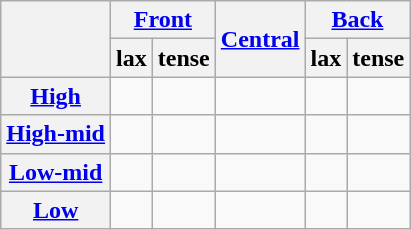<table class="wikitable" style="text-align:center;">
<tr>
<th rowspan="2"></th>
<th colspan="2"><a href='#'>Front</a></th>
<th rowspan="2"><a href='#'>Central</a></th>
<th colspan="2"><a href='#'>Back</a></th>
</tr>
<tr>
<th>lax</th>
<th>tense</th>
<th>lax</th>
<th>tense</th>
</tr>
<tr>
<th><a href='#'>High</a></th>
<td></td>
<td></td>
<td></td>
<td></td>
<td></td>
</tr>
<tr>
<th><a href='#'>High-mid</a></th>
<td></td>
<td></td>
<td></td>
<td></td>
<td></td>
</tr>
<tr>
<th><a href='#'>Low-mid</a></th>
<td></td>
<td></td>
<td></td>
<td></td>
<td></td>
</tr>
<tr>
<th><a href='#'>Low</a></th>
<td>  </td>
<td></td>
<td></td>
<td></td>
<td></td>
</tr>
</table>
